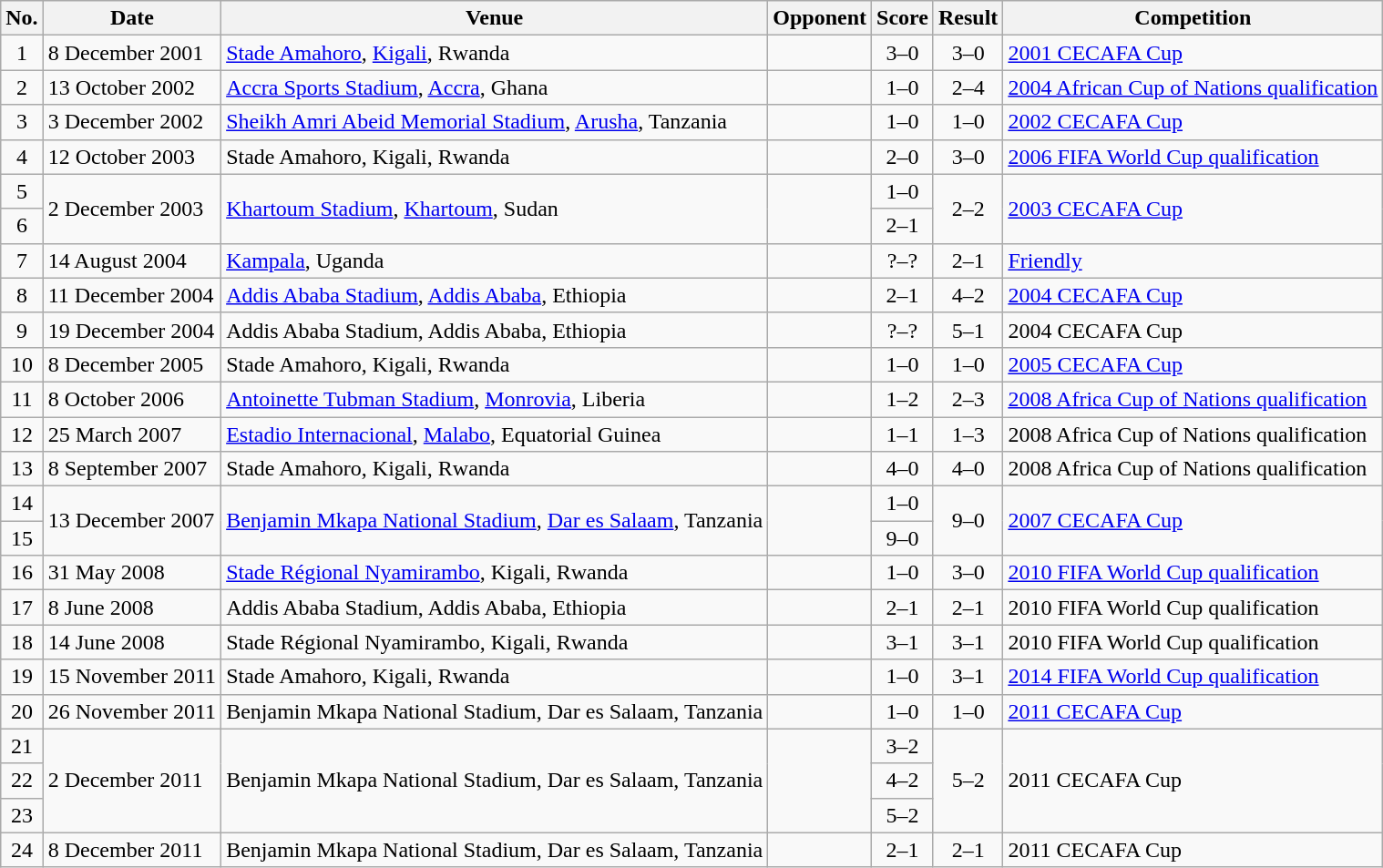<table class="wikitable sortable">
<tr>
<th scope="col">No.</th>
<th scope="col">Date</th>
<th scope="col">Venue</th>
<th scope="col">Opponent</th>
<th scope="col">Score</th>
<th scope="col">Result</th>
<th scope="col">Competition</th>
</tr>
<tr>
<td style="text-align:center">1</td>
<td>8 December 2001</td>
<td><a href='#'>Stade Amahoro</a>, <a href='#'>Kigali</a>, Rwanda</td>
<td></td>
<td style="text-align:center">3–0</td>
<td style="text-align:center">3–0</td>
<td><a href='#'>2001 CECAFA Cup</a></td>
</tr>
<tr>
<td style="text-align:center">2</td>
<td>13 October 2002</td>
<td><a href='#'>Accra Sports Stadium</a>, <a href='#'>Accra</a>, Ghana</td>
<td></td>
<td style="text-align:center">1–0</td>
<td style="text-align:center">2–4</td>
<td><a href='#'>2004 African Cup of Nations qualification</a></td>
</tr>
<tr>
<td style="text-align:center">3</td>
<td>3 December 2002</td>
<td><a href='#'>Sheikh Amri Abeid Memorial Stadium</a>, <a href='#'>Arusha</a>, Tanzania</td>
<td></td>
<td style="text-align:center">1–0</td>
<td style="text-align:center">1–0</td>
<td><a href='#'>2002 CECAFA Cup</a></td>
</tr>
<tr>
<td style="text-align:center">4</td>
<td>12 October 2003</td>
<td>Stade Amahoro, Kigali, Rwanda</td>
<td></td>
<td style="text-align:center">2–0</td>
<td style="text-align:center">3–0</td>
<td><a href='#'>2006 FIFA World Cup qualification</a></td>
</tr>
<tr>
<td style="text-align:center">5</td>
<td rowspan="2">2 December 2003</td>
<td rowspan="2"><a href='#'>Khartoum Stadium</a>, <a href='#'>Khartoum</a>, Sudan</td>
<td rowspan="2"></td>
<td style="text-align:center">1–0</td>
<td rowspan="2" style="text-align:center">2–2</td>
<td rowspan="2"><a href='#'>2003 CECAFA Cup</a></td>
</tr>
<tr>
<td style="text-align:center">6</td>
<td style="text-align:center">2–1</td>
</tr>
<tr>
<td style="text-align:center">7</td>
<td>14 August 2004</td>
<td><a href='#'>Kampala</a>, Uganda</td>
<td></td>
<td style="text-align:center">?–?</td>
<td style="text-align:center">2–1</td>
<td><a href='#'>Friendly</a></td>
</tr>
<tr>
<td style="text-align:center">8</td>
<td>11 December 2004</td>
<td><a href='#'>Addis Ababa Stadium</a>, <a href='#'>Addis Ababa</a>, Ethiopia</td>
<td></td>
<td style="text-align:center">2–1</td>
<td style="text-align:center">4–2</td>
<td><a href='#'>2004 CECAFA Cup</a></td>
</tr>
<tr>
<td style="text-align:center">9</td>
<td>19 December 2004</td>
<td>Addis Ababa Stadium, Addis Ababa, Ethiopia</td>
<td></td>
<td style="text-align:center">?–?</td>
<td style="text-align:center">5–1</td>
<td>2004 CECAFA Cup</td>
</tr>
<tr>
<td style="text-align:center">10</td>
<td>8 December 2005</td>
<td>Stade Amahoro, Kigali, Rwanda</td>
<td></td>
<td style="text-align:center">1–0</td>
<td style="text-align:center">1–0</td>
<td><a href='#'>2005 CECAFA Cup</a></td>
</tr>
<tr>
<td style="text-align:center">11</td>
<td>8 October 2006</td>
<td><a href='#'>Antoinette Tubman Stadium</a>, <a href='#'>Monrovia</a>, Liberia</td>
<td></td>
<td style="text-align:center">1–2</td>
<td style="text-align:center">2–3</td>
<td><a href='#'>2008 Africa Cup of Nations qualification</a></td>
</tr>
<tr>
<td style="text-align:center">12</td>
<td>25 March 2007</td>
<td><a href='#'>Estadio Internacional</a>, <a href='#'>Malabo</a>, Equatorial Guinea</td>
<td></td>
<td style="text-align:center">1–1</td>
<td style="text-align:center">1–3</td>
<td>2008 Africa Cup of Nations qualification</td>
</tr>
<tr>
<td style="text-align:center">13</td>
<td>8 September 2007</td>
<td>Stade Amahoro, Kigali, Rwanda</td>
<td></td>
<td style="text-align:center">4–0</td>
<td style="text-align:center">4–0</td>
<td>2008 Africa Cup of Nations qualification</td>
</tr>
<tr>
<td style="text-align:center">14</td>
<td rowspan="2">13 December 2007</td>
<td rowspan="2"><a href='#'>Benjamin Mkapa National Stadium</a>, <a href='#'>Dar es Salaam</a>, Tanzania</td>
<td rowspan="2"></td>
<td style="text-align:center">1–0</td>
<td rowspan="2" style="text-align:center">9–0</td>
<td rowspan="2"><a href='#'>2007 CECAFA Cup</a></td>
</tr>
<tr>
<td style="text-align:center">15</td>
<td style="text-align:center">9–0</td>
</tr>
<tr>
<td style="text-align:center">16</td>
<td>31 May 2008</td>
<td><a href='#'>Stade Régional Nyamirambo</a>, Kigali, Rwanda</td>
<td></td>
<td style="text-align:center">1–0</td>
<td style="text-align:center">3–0</td>
<td><a href='#'>2010 FIFA World Cup qualification</a></td>
</tr>
<tr>
<td style="text-align:center">17</td>
<td>8 June 2008</td>
<td>Addis Ababa Stadium, Addis Ababa, Ethiopia</td>
<td></td>
<td style="text-align:center">2–1</td>
<td style="text-align:center">2–1</td>
<td>2010 FIFA World Cup qualification</td>
</tr>
<tr>
<td style="text-align:center">18</td>
<td>14 June 2008</td>
<td>Stade Régional Nyamirambo, Kigali, Rwanda</td>
<td></td>
<td style="text-align:center">3–1</td>
<td style="text-align:center">3–1</td>
<td>2010 FIFA World Cup qualification</td>
</tr>
<tr>
<td style="text-align:center">19</td>
<td>15 November 2011</td>
<td>Stade Amahoro, Kigali, Rwanda</td>
<td></td>
<td style="text-align:center">1–0</td>
<td style="text-align:center">3–1</td>
<td><a href='#'>2014 FIFA World Cup qualification</a></td>
</tr>
<tr>
<td style="text-align:center">20</td>
<td>26 November 2011</td>
<td>Benjamin Mkapa National Stadium, Dar es Salaam, Tanzania</td>
<td></td>
<td style="text-align:center">1–0</td>
<td style="text-align:center">1–0</td>
<td><a href='#'>2011 CECAFA Cup</a></td>
</tr>
<tr>
<td style="text-align:center">21</td>
<td rowspan="3">2 December 2011</td>
<td rowspan="3">Benjamin Mkapa National Stadium, Dar es Salaam, Tanzania</td>
<td rowspan="3"></td>
<td style="text-align:center">3–2</td>
<td rowspan="3" style="text-align:center">5–2</td>
<td rowspan="3">2011 CECAFA Cup</td>
</tr>
<tr>
<td style="text-align:center">22</td>
<td style="text-align:center">4–2</td>
</tr>
<tr>
<td style="text-align:center">23</td>
<td style="text-align:center">5–2</td>
</tr>
<tr>
<td style="text-align:center">24</td>
<td>8 December 2011</td>
<td>Benjamin Mkapa National Stadium, Dar es Salaam, Tanzania</td>
<td></td>
<td style="text-align:center">2–1</td>
<td style="text-align:center">2–1</td>
<td>2011 CECAFA Cup</td>
</tr>
</table>
